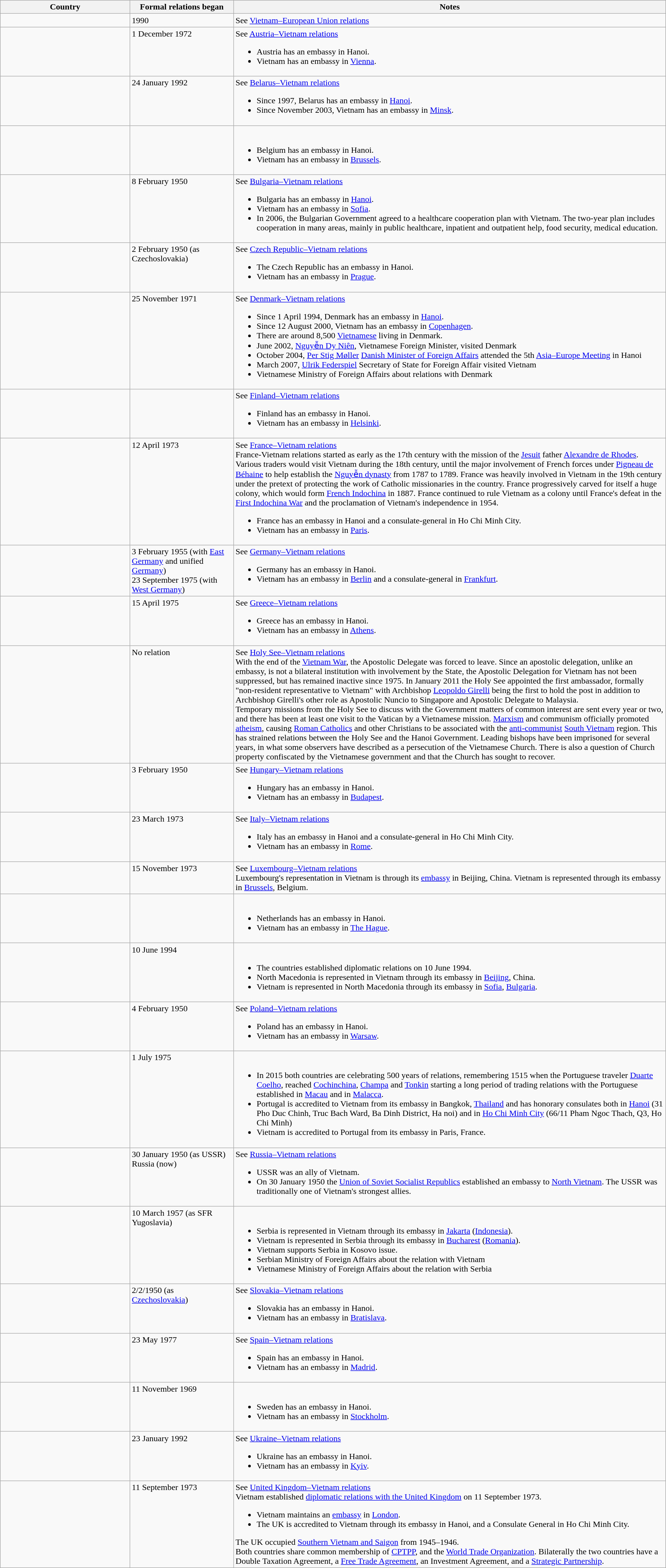<table class="wikitable sortable" style="width:100%; margin:auto;">
<tr>
<th style="width:15%;">Country</th>
<th style="width:12%;">Formal relations began</th>
<th style="width:50%;">Notes</th>
</tr>
<tr valign="top">
<td></td>
<td>1990</td>
<td>See <a href='#'>Vietnam–European Union relations</a></td>
</tr>
<tr valign="top">
<td></td>
<td>1 December 1972</td>
<td>See <a href='#'>Austria–Vietnam relations</a><br><ul><li>Austria has an embassy in Hanoi.</li><li>Vietnam has an embassy in <a href='#'>Vienna</a>.</li></ul></td>
</tr>
<tr valign="top">
<td></td>
<td>24 January 1992</td>
<td>See <a href='#'>Belarus–Vietnam relations</a><br><ul><li>Since 1997, Belarus has an embassy in <a href='#'>Hanoi</a>.</li><li>Since November 2003, Vietnam has an embassy in <a href='#'>Minsk</a>.</li></ul></td>
</tr>
<tr valign="top">
<td></td>
<td></td>
<td><br><ul><li>Belgium has an embassy in Hanoi.</li><li>Vietnam has an embassy in <a href='#'>Brussels</a>.</li></ul></td>
</tr>
<tr valign="top">
<td></td>
<td>8 February 1950</td>
<td>See <a href='#'>Bulgaria–Vietnam relations</a><br><ul><li>Bulgaria has an embassy in <a href='#'>Hanoi</a>.</li><li>Vietnam has an embassy in <a href='#'>Sofia</a>.</li><li>In 2006, the Bulgarian Government agreed to a healthcare cooperation plan with Vietnam. The two-year plan includes cooperation in many areas, mainly in public healthcare, inpatient and outpatient help, food security, medical education.</li></ul></td>
</tr>
<tr valign="top">
<td></td>
<td>2 February 1950 (as Czechoslovakia)</td>
<td>See <a href='#'>Czech Republic–Vietnam relations</a><br><ul><li>The Czech Republic has an embassy in Hanoi.</li><li>Vietnam has an embassy in <a href='#'>Prague</a>.</li></ul></td>
</tr>
<tr valign="top">
<td></td>
<td>25 November 1971</td>
<td>See <a href='#'>Denmark–Vietnam relations</a><br><ul><li>Since 1 April 1994, Denmark has an embassy in <a href='#'>Hanoi</a>.</li><li>Since 12 August 2000, Vietnam has an embassy in <a href='#'>Copenhagen</a>.</li><li>There are around 8,500 <a href='#'>Vietnamese</a> living in Denmark.</li><li>June 2002, <a href='#'>Nguyễn Dy Niên</a>, Vietnamese Foreign Minister, visited Denmark</li><li>October 2004, <a href='#'>Per Stig Møller</a> <a href='#'>Danish Minister of Foreign Affairs</a> attended the 5th <a href='#'>Asia–Europe Meeting</a> in Hanoi</li><li>March 2007, <a href='#'>Ulrik Federspiel</a> Secretary of State for Foreign Affair visited Vietnam</li><li>Vietnamese Ministry of Foreign Affairs about relations with Denmark</li></ul></td>
</tr>
<tr valign="top">
<td></td>
<td></td>
<td>See <a href='#'>Finland–Vietnam relations</a><br><ul><li>Finland has an embassy in Hanoi.</li><li>Vietnam has an embassy in <a href='#'>Helsinki</a>.</li></ul></td>
</tr>
<tr valign="top">
<td></td>
<td>12 April 1973</td>
<td>See <a href='#'>France–Vietnam relations</a><br>France-Vietnam relations started as early as the 17th century with the mission of the <a href='#'>Jesuit</a> father <a href='#'>Alexandre de Rhodes</a>. Various traders would visit Vietnam during the 18th century, until the major involvement of French forces under <a href='#'>Pigneau de Béhaine</a> to help establish the <a href='#'>Nguyễn dynasty</a> from 1787 to 1789. France was heavily involved in Vietnam in the 19th century under the pretext of protecting the work of Catholic missionaries in the country. France progressively carved for itself a huge colony, which would form <a href='#'>French Indochina</a> in 1887. France continued to rule Vietnam as a colony until France's defeat in the <a href='#'>First Indochina War</a> and the proclamation of Vietnam's independence in 1954.<ul><li>France has an embassy in Hanoi and a consulate-general in Ho Chi Minh City.</li><li>Vietnam has an embassy in <a href='#'>Paris</a>.</li></ul></td>
</tr>
<tr valign="top">
<td></td>
<td>3 February 1955 (with <a href='#'>East Germany</a> and unified <a href='#'>Germany</a>)<br>23 September 1975 (with <a href='#'>West Germany</a>)</td>
<td>See <a href='#'>Germany–Vietnam relations</a><br><ul><li>Germany has an embassy in Hanoi.</li><li>Vietnam has an embassy in <a href='#'>Berlin</a> and a consulate-general in <a href='#'>Frankfurt</a>.</li></ul></td>
</tr>
<tr valign="top">
<td></td>
<td>15 April 1975</td>
<td>See <a href='#'>Greece–Vietnam relations</a><br><ul><li>Greece has an embassy in Hanoi.</li><li>Vietnam has an embassy in <a href='#'>Athens</a>.</li></ul></td>
</tr>
<tr valign="top">
<td></td>
<td>No relation</td>
<td>See <a href='#'>Holy See–Vietnam relations</a><br>With the end of the <a href='#'>Vietnam War</a>, the Apostolic Delegate was forced to leave. Since an apostolic delegation, unlike an embassy, is not a bilateral institution with involvement by the State, the Apostolic Delegation for Vietnam has not been suppressed, but has remained inactive since 1975. In January 2011 the Holy See appointed the first ambassador, formally "non-resident representative to Vietnam" with Archbishop <a href='#'>Leopoldo Girelli</a> being the first to hold the post in addition to Archbishop Girelli's other role as Apostolic Nuncio to Singapore and Apostolic Delegate to Malaysia.<br>Temporary missions from the Holy See to discuss with the Government matters of common interest are sent every year or two, and there has been at least one visit to the Vatican by a Vietnamese mission. <a href='#'>Marxism</a> and communism officially promoted <a href='#'>atheism</a>, causing <a href='#'>Roman Catholics</a> and other Christians to be associated with the <a href='#'>anti-communist</a> <a href='#'>South Vietnam</a> region. This has strained relations between the Holy See and the Hanoi Government. Leading bishops have been imprisoned for several years, in what some observers have described as a persecution of the Vietnamese Church. There is also a question of Church property confiscated by the Vietnamese government and that the Church has sought to recover.</td>
</tr>
<tr valign="top">
<td></td>
<td>3 February 1950</td>
<td>See <a href='#'>Hungary–Vietnam relations</a><br><ul><li>Hungary has an embassy in Hanoi.</li><li>Vietnam has an embassy in <a href='#'>Budapest</a>.</li></ul></td>
</tr>
<tr valign="top">
<td></td>
<td>23 March 1973</td>
<td>See <a href='#'>Italy–Vietnam relations</a><br><ul><li>Italy has an embassy in Hanoi and a consulate-general in Ho Chi Minh City.</li><li>Vietnam has an embassy in <a href='#'>Rome</a>.</li></ul></td>
</tr>
<tr valign="top">
<td></td>
<td>15 November 1973</td>
<td>See <a href='#'>Luxembourg–Vietnam relations</a><br>Luxembourg's representation in Vietnam is through its <a href='#'>embassy</a> in Beijing, China. Vietnam is represented through its embassy in <a href='#'>Brussels</a>, Belgium.</td>
</tr>
<tr valign="top">
<td></td>
<td></td>
<td><br><ul><li>Netherlands has an embassy in Hanoi.</li><li>Vietnam has an embassy in <a href='#'>The Hague</a>.</li></ul></td>
</tr>
<tr valign="top">
<td></td>
<td>10 June 1994</td>
<td><br><ul><li>The countries established diplomatic relations on 10 June 1994.</li><li>North Macedonia is represented in Vietnam through its embassy in <a href='#'>Beijing</a>, China.</li><li>Vietnam is represented in North Macedonia through its embassy in <a href='#'>Sofia</a>, <a href='#'>Bulgaria</a>.</li></ul></td>
</tr>
<tr valign="top">
<td></td>
<td>4 February 1950</td>
<td>See <a href='#'>Poland–Vietnam relations</a><br><ul><li>Poland has an embassy in Hanoi.</li><li>Vietnam has an embassy in <a href='#'>Warsaw</a>.</li></ul></td>
</tr>
<tr valign="top">
<td></td>
<td>1 July 1975</td>
<td><br><ul><li>In 2015 both countries are celebrating 500 years of relations, remembering 1515 when the Portuguese traveler <a href='#'>Duarte Coelho</a>, reached <a href='#'>Cochinchina</a>, <a href='#'>Champa</a> and <a href='#'>Tonkin</a> starting a long period of trading relations with the Portuguese established in <a href='#'>Macau</a> and in <a href='#'>Malacca</a>.</li><li>Portugal is accredited to Vietnam from its embassy in Bangkok, <a href='#'>Thailand</a> and has honorary consulates both in <a href='#'>Hanoi</a> (31 Pho Duc Chinh, Truc Bach Ward, Ba Dinh District, Ha noi) and in <a href='#'>Ho Chi Minh City</a> (66/11 Pham Ngoc Thach, Q3, Ho Chi Minh)</li><li>Vietnam is accredited to Portugal from its embassy in Paris, France.</li></ul></td>
</tr>
<tr valign="top">
<td></td>
<td>30 January 1950 (as USSR)<br> Russia (now)</td>
<td>See <a href='#'>Russia–Vietnam relations</a><br><ul><li>USSR was an ally of Vietnam.</li><li>On 30 January 1950 the <a href='#'>Union of Soviet Socialist Republics</a> established an embassy to <a href='#'>North Vietnam</a>. The USSR was traditionally one of Vietnam's strongest allies.</li></ul></td>
</tr>
<tr valign="top">
<td></td>
<td>10 March 1957 (as SFR Yugoslavia)</td>
<td><br><ul><li>Serbia is represented in Vietnam through its embassy in <a href='#'>Jakarta</a> (<a href='#'>Indonesia</a>).</li><li>Vietnam is represented in Serbia through its embassy in <a href='#'>Bucharest</a> (<a href='#'>Romania</a>).</li><li>Vietnam supports Serbia in Kosovo issue.</li><li>Serbian Ministry of Foreign Affairs about the relation with Vietnam</li><li>Vietnamese Ministry of Foreign Affairs about the relation with Serbia</li></ul></td>
</tr>
<tr valign="top">
<td></td>
<td>2/2/1950 (as <a href='#'>Czechoslovakia</a>)</td>
<td>See <a href='#'>Slovakia–Vietnam relations</a><br><ul><li>Slovakia has an embassy in Hanoi.</li><li>Vietnam has an embassy in <a href='#'>Bratislava</a>.</li></ul></td>
</tr>
<tr valign="top">
<td></td>
<td>23 May 1977</td>
<td>See <a href='#'>Spain–Vietnam relations</a><br><ul><li>Spain has an embassy in Hanoi.</li><li>Vietnam has an embassy in <a href='#'>Madrid</a>.</li></ul></td>
</tr>
<tr valign="top">
<td></td>
<td>11 November 1969</td>
<td><br><ul><li>Sweden has an embassy in Hanoi.</li><li>Vietnam has an embassy in <a href='#'>Stockholm</a>.</li></ul></td>
</tr>
<tr valign="top">
<td></td>
<td>23 January 1992</td>
<td>See <a href='#'>Ukraine–Vietnam relations</a><br><ul><li>Ukraine has an embassy in Hanoi.</li><li>Vietnam has an embassy in <a href='#'>Kyiv</a>.</li></ul></td>
</tr>
<tr valign="top">
<td></td>
<td>11 September 1973</td>
<td>See <a href='#'>United Kingdom–Vietnam relations</a><br>Vietnam established <a href='#'>diplomatic relations with the United Kingdom</a> on 11 September 1973.<ul><li>Vietnam maintains an <a href='#'>embassy</a> in <a href='#'>London</a>.</li><li>The UK is accredited to Vietnam through its embassy in Hanoi, and a Consulate General in Ho Chi Minh City.</li></ul>The UK occupied <a href='#'>Southern Vietnam and Saigon</a> from 1945–1946.<br>Both countries share common membership of <a href='#'>CPTPP</a>, and the <a href='#'>World Trade Organization</a>. Bilaterally the two countries have a Double Taxation Agreement, a <a href='#'>Free Trade Agreement</a>, an Investment Agreement, and a <a href='#'>Strategic Partnership</a>.</td>
</tr>
</table>
